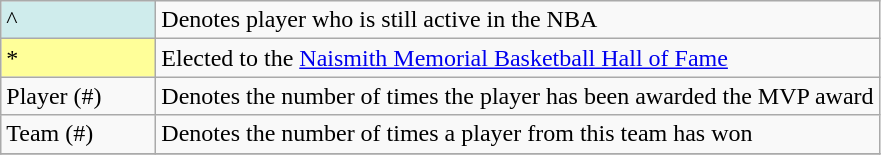<table class="wikitable">
<tr>
<td style="background-color:#CFECEC; width:6em">^</td>
<td>Denotes player who is still active in the NBA</td>
</tr>
<tr>
<td style="background-color:#FFFF99; width:6em">*</td>
<td>Elected to the <a href='#'>Naismith Memorial Basketball Hall of Fame</a></td>
</tr>
<tr>
<td>Player (#)</td>
<td>Denotes the number of times the player has been awarded the MVP award</td>
</tr>
<tr>
<td>Team (#)</td>
<td>Denotes the number of times a player from this team has won</td>
</tr>
<tr>
</tr>
</table>
